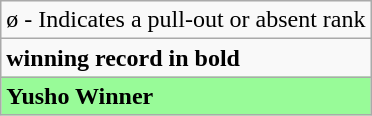<table class="wikitable">
<tr>
<td>ø - Indicates a pull-out or absent rank</td>
</tr>
<tr>
<td><strong>winning record in bold</strong></td>
</tr>
<tr>
<td style="background: PaleGreen;"><strong>Yusho Winner</strong></td>
</tr>
</table>
